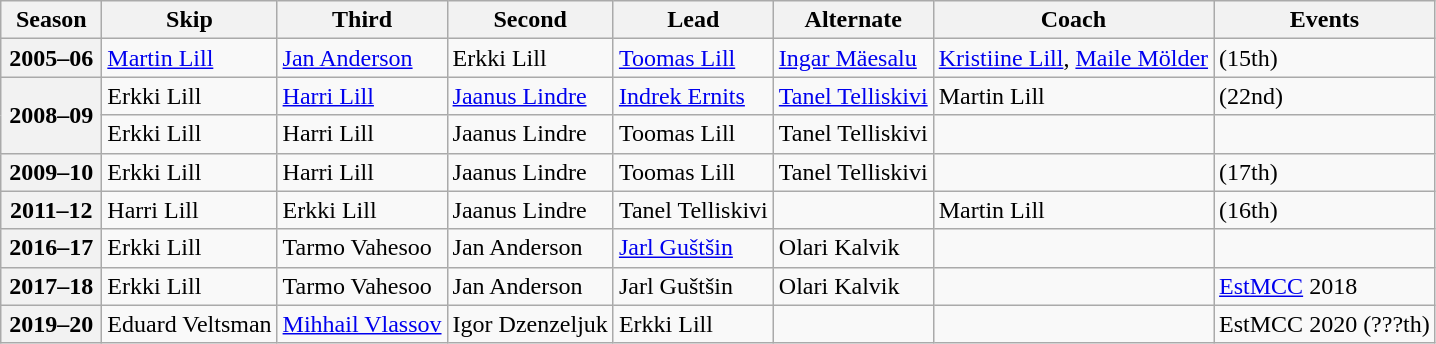<table class="wikitable">
<tr>
<th scope="col" width=60>Season</th>
<th scope="col">Skip</th>
<th scope="col">Third</th>
<th scope="col">Second</th>
<th scope="col">Lead</th>
<th scope="col">Alternate</th>
<th scope="col">Coach</th>
<th scope="col">Events</th>
</tr>
<tr>
<th scope="row">2005–06</th>
<td><a href='#'>Martin Lill</a></td>
<td><a href='#'>Jan Anderson</a></td>
<td>Erkki Lill</td>
<td><a href='#'>Toomas Lill</a></td>
<td><a href='#'>Ingar Mäesalu</a></td>
<td><a href='#'>Kristiine Lill</a>, <a href='#'>Maile Mölder</a></td>
<td> (15th)</td>
</tr>
<tr>
<th scope="row" rowspan=2>2008–09</th>
<td>Erkki Lill</td>
<td><a href='#'>Harri Lill</a></td>
<td><a href='#'>Jaanus Lindre</a></td>
<td><a href='#'>Indrek Ernits</a></td>
<td><a href='#'>Tanel Telliskivi</a></td>
<td>Martin Lill</td>
<td> (22nd)</td>
</tr>
<tr>
<td>Erkki Lill</td>
<td>Harri Lill</td>
<td>Jaanus Lindre</td>
<td>Toomas Lill</td>
<td>Tanel Telliskivi</td>
<td></td>
<td></td>
</tr>
<tr>
<th scope="row">2009–10</th>
<td>Erkki Lill</td>
<td>Harri Lill</td>
<td>Jaanus Lindre</td>
<td>Toomas Lill</td>
<td>Tanel Telliskivi</td>
<td></td>
<td> (17th)</td>
</tr>
<tr>
<th scope="row">2011–12</th>
<td>Harri Lill</td>
<td>Erkki Lill</td>
<td>Jaanus Lindre</td>
<td>Tanel Telliskivi</td>
<td></td>
<td>Martin Lill</td>
<td> (16th)</td>
</tr>
<tr>
<th scope="row">2016–17</th>
<td>Erkki Lill</td>
<td>Tarmo Vahesoo</td>
<td>Jan Anderson</td>
<td><a href='#'>Jarl Guštšin</a></td>
<td>Olari Kalvik</td>
<td></td>
<td></td>
</tr>
<tr>
<th scope="row">2017–18</th>
<td>Erkki Lill</td>
<td>Tarmo Vahesoo</td>
<td>Jan Anderson</td>
<td>Jarl Guštšin</td>
<td>Olari Kalvik</td>
<td></td>
<td><a href='#'>EstMCC</a> 2018 </td>
</tr>
<tr>
<th scope="row">2019–20</th>
<td>Eduard Veltsman</td>
<td><a href='#'>Mihhail Vlassov</a></td>
<td>Igor Dzenzeljuk</td>
<td>Erkki Lill</td>
<td></td>
<td></td>
<td>EstMCC 2020 (???th)</td>
</tr>
</table>
